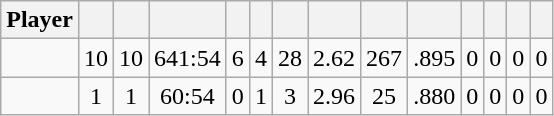<table class="wikitable sortable" style="text-align:center;">
<tr>
<th>Player</th>
<th></th>
<th></th>
<th></th>
<th></th>
<th></th>
<th></th>
<th></th>
<th></th>
<th></th>
<th></th>
<th></th>
<th></th>
<th></th>
</tr>
<tr>
<td></td>
<td>10</td>
<td>10</td>
<td>641:54</td>
<td>6</td>
<td>4</td>
<td>28</td>
<td>2.62</td>
<td>267</td>
<td>.895</td>
<td>0</td>
<td>0</td>
<td>0</td>
<td>0</td>
</tr>
<tr>
<td></td>
<td>1</td>
<td>1</td>
<td>60:54</td>
<td>0</td>
<td>1</td>
<td>3</td>
<td>2.96</td>
<td>25</td>
<td>.880</td>
<td>0</td>
<td>0</td>
<td>0</td>
<td>0</td>
</tr>
</table>
